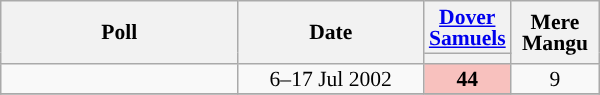<table class="wikitable sortable" style="width:400px;font-size:90%;line-height:14px;text-align:center;">
<tr>
<th style="width:270px;" rowspan="2">Poll</th>
<th style="width:200px;" rowspan="2">Date</th>
<th><a href='#'>Dover Samuels</a></th>
<th rowspan="2" class="unsortable" style="width:60px;">Mere<br>Mangu</th>
</tr>
<tr>
<th class="unsortable" style="color:inherit;background:"></th>
</tr>
<tr>
<td></td>
<td data-sort-value="2002-07-17">6–17 Jul 2002</td>
<td style="background:#F8C1BE"><strong>44</strong></td>
<td>9</td>
</tr>
<tr>
</tr>
</table>
